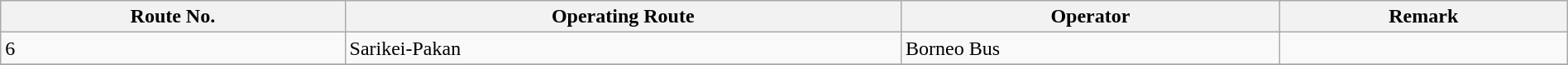<table class="wikitable"  style="width:100%; margin:auto;">
<tr>
<th>Route No.</th>
<th>Operating Route</th>
<th>Operator</th>
<th>Remark</th>
</tr>
<tr>
<td>6</td>
<td>Sarikei-Pakan</td>
<td>Borneo Bus</td>
<td></td>
</tr>
<tr>
</tr>
</table>
